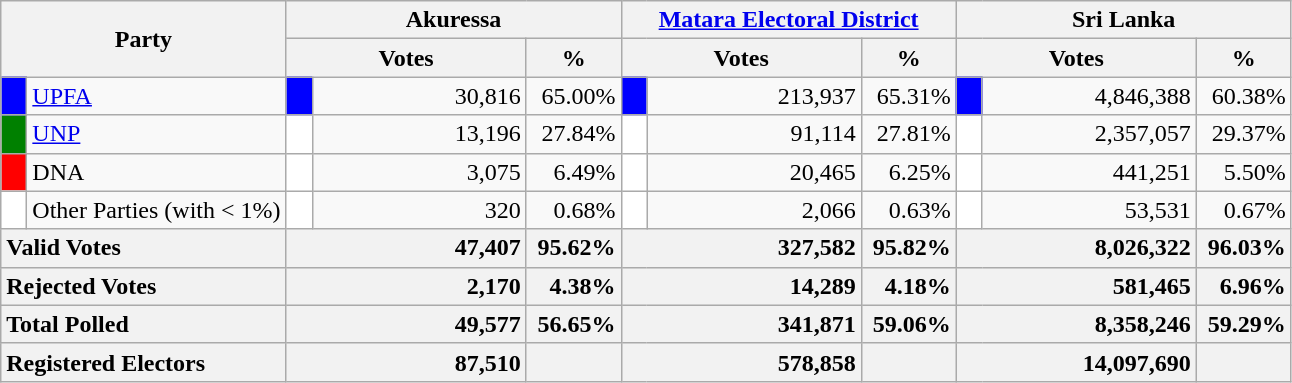<table class="wikitable">
<tr>
<th colspan="2" width="144px"rowspan="2">Party</th>
<th colspan="3" width="216px">Akuressa</th>
<th colspan="3" width="216px"><a href='#'>Matara Electoral District</a></th>
<th colspan="3" width="216px">Sri Lanka</th>
</tr>
<tr>
<th colspan="2" width="144px">Votes</th>
<th>%</th>
<th colspan="2" width="144px">Votes</th>
<th>%</th>
<th colspan="2" width="144px">Votes</th>
<th>%</th>
</tr>
<tr>
<td style="background-color:blue;" width="10px"></td>
<td style="text-align:left;"><a href='#'>UPFA</a></td>
<td style="background-color:blue;" width="10px"></td>
<td style="text-align:right;">30,816</td>
<td style="text-align:right;">65.00%</td>
<td style="background-color:blue;" width="10px"></td>
<td style="text-align:right;">213,937</td>
<td style="text-align:right;">65.31%</td>
<td style="background-color:blue;" width="10px"></td>
<td style="text-align:right;">4,846,388</td>
<td style="text-align:right;">60.38%</td>
</tr>
<tr>
<td style="background-color:green;" width="10px"></td>
<td style="text-align:left;"><a href='#'>UNP</a></td>
<td style="background-color:white;" width="10px"></td>
<td style="text-align:right;">13,196</td>
<td style="text-align:right;">27.84%</td>
<td style="background-color:white;" width="10px"></td>
<td style="text-align:right;">91,114</td>
<td style="text-align:right;">27.81%</td>
<td style="background-color:white;" width="10px"></td>
<td style="text-align:right;">2,357,057</td>
<td style="text-align:right;">29.37%</td>
</tr>
<tr>
<td style="background-color:red;" width="10px"></td>
<td style="text-align:left;">DNA</td>
<td style="background-color:white;" width="10px"></td>
<td style="text-align:right;">3,075</td>
<td style="text-align:right;">6.49%</td>
<td style="background-color:white;" width="10px"></td>
<td style="text-align:right;">20,465</td>
<td style="text-align:right;">6.25%</td>
<td style="background-color:white;" width="10px"></td>
<td style="text-align:right;">441,251</td>
<td style="text-align:right;">5.50%</td>
</tr>
<tr>
<td style="background-color:white;" width="10px"></td>
<td style="text-align:left;">Other Parties (with < 1%)</td>
<td style="background-color:white;" width="10px"></td>
<td style="text-align:right;">320</td>
<td style="text-align:right;">0.68%</td>
<td style="background-color:white;" width="10px"></td>
<td style="text-align:right;">2,066</td>
<td style="text-align:right;">0.63%</td>
<td style="background-color:white;" width="10px"></td>
<td style="text-align:right;">53,531</td>
<td style="text-align:right;">0.67%</td>
</tr>
<tr>
<th colspan="2" width="144px"style="text-align:left;">Valid Votes</th>
<th style="text-align:right;"colspan="2" width="144px">47,407</th>
<th style="text-align:right;">95.62%</th>
<th style="text-align:right;"colspan="2" width="144px">327,582</th>
<th style="text-align:right;">95.82%</th>
<th style="text-align:right;"colspan="2" width="144px">8,026,322</th>
<th style="text-align:right;">96.03%</th>
</tr>
<tr>
<th colspan="2" width="144px"style="text-align:left;">Rejected Votes</th>
<th style="text-align:right;"colspan="2" width="144px">2,170</th>
<th style="text-align:right;">4.38%</th>
<th style="text-align:right;"colspan="2" width="144px">14,289</th>
<th style="text-align:right;">4.18%</th>
<th style="text-align:right;"colspan="2" width="144px">581,465</th>
<th style="text-align:right;">6.96%</th>
</tr>
<tr>
<th colspan="2" width="144px"style="text-align:left;">Total Polled</th>
<th style="text-align:right;"colspan="2" width="144px">49,577</th>
<th style="text-align:right;">56.65%</th>
<th style="text-align:right;"colspan="2" width="144px">341,871</th>
<th style="text-align:right;">59.06%</th>
<th style="text-align:right;"colspan="2" width="144px">8,358,246</th>
<th style="text-align:right;">59.29%</th>
</tr>
<tr>
<th colspan="2" width="144px"style="text-align:left;">Registered Electors</th>
<th style="text-align:right;"colspan="2" width="144px">87,510</th>
<th></th>
<th style="text-align:right;"colspan="2" width="144px">578,858</th>
<th></th>
<th style="text-align:right;"colspan="2" width="144px">14,097,690</th>
<th></th>
</tr>
</table>
